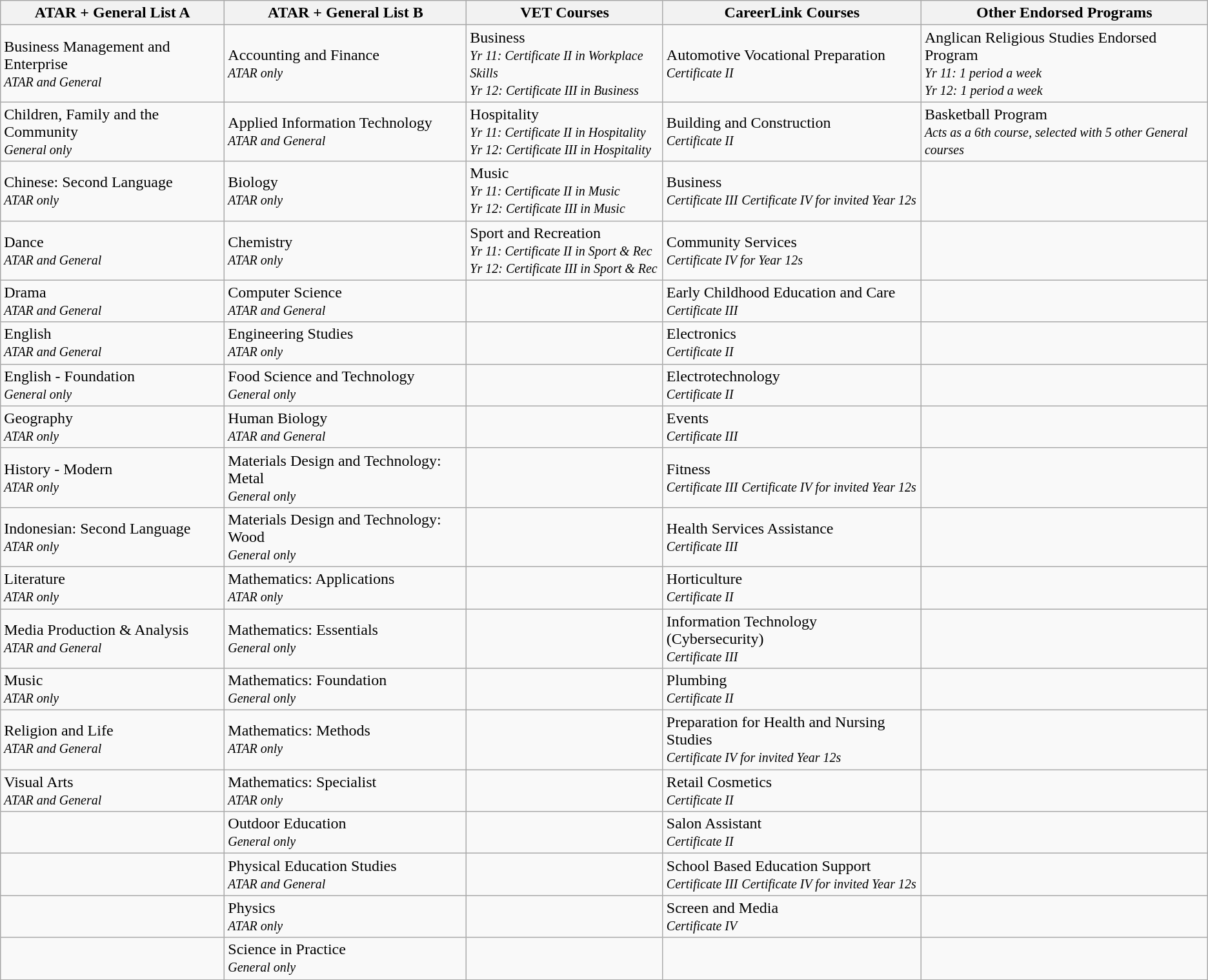<table class="wikitable">
<tr>
<th>ATAR + General List A</th>
<th>ATAR + General List B</th>
<th>VET Courses</th>
<th>CareerLink Courses</th>
<th>Other Endorsed Programs</th>
</tr>
<tr>
<td>Business Management and Enterprise<br><small><em>ATAR and General</em></small></td>
<td>Accounting and Finance<br><small><em>ATAR only</em></small></td>
<td>Business<br><small><em>Yr 11: Certificate II in Workplace Skills</em></small><br><small><em>Yr 12: Certificate III in Business</em></small></td>
<td>Automotive Vocational Preparation<br><small><em>Certificate II</em></small></td>
<td>Anglican Religious Studies Endorsed Program<br><small><em>Yr 11: 1 period a week</em></small><br><small><em>Yr 12: 1 period a week</em></small></td>
</tr>
<tr>
<td>Children, Family and the Community<br><small><em>General only</em></small></td>
<td>Applied Information Technology<br><small><em>ATAR and General</em></small></td>
<td>Hospitality<br><small><em>Yr 11: Certificate II in Hospitality</em></small><br><small><em>Yr 12: Certificate III in Hospitality</em></small></td>
<td>Building and Construction<br><small><em>Certificate II</em></small></td>
<td>Basketball Program<br><small><em>Acts as a 6th course, selected with 5 other General courses</em></small></td>
</tr>
<tr>
<td>Chinese: Second Language<br><small><em>ATAR only</em></small></td>
<td>Biology<br><small><em>ATAR only</em></small></td>
<td>Music<br><small><em>Yr 11: Certificate II in Music</em></small><br><small><em>Yr 12: Certificate III in Music</em></small></td>
<td>Business<br><small><em>Certificate III</em></small>
<small><em>Certificate IV for invited Year 12s</em></small></td>
<td></td>
</tr>
<tr>
<td>Dance<br><small><em>ATAR and General</em></small></td>
<td>Chemistry<br><small><em>ATAR only</em></small></td>
<td>Sport and Recreation<br><small><em>Yr 11: Certificate II in Sport & Rec</em></small><br><small><em>Yr 12: Certificate III in Sport & Rec</em></small></td>
<td>Community Services<br><small><em>Certificate IV for Year 12s</em></small></td>
<td></td>
</tr>
<tr>
<td>Drama<br><small><em>ATAR and General</em></small></td>
<td>Computer Science<br><small><em>ATAR and General</em></small></td>
<td></td>
<td>Early Childhood Education and Care<br><small><em>Certificate III</em></small></td>
<td></td>
</tr>
<tr>
<td>English<br><small><em>ATAR and General</em></small></td>
<td>Engineering Studies<br><small><em>ATAR only</em></small></td>
<td></td>
<td>Electronics<br><small><em>Certificate II</em></small></td>
<td></td>
</tr>
<tr>
<td>English - Foundation<br><small><em>General only</em></small></td>
<td>Food Science and Technology<br><small><em>General only</em></small></td>
<td></td>
<td>Electrotechnology<br><small><em>Certificate II</em></small></td>
<td></td>
</tr>
<tr>
<td>Geography<br><em><small>ATAR only</small></em></td>
<td>Human Biology<br><small><em>ATAR and General</em></small></td>
<td></td>
<td>Events<br><small><em>Certificate III</em></small></td>
<td></td>
</tr>
<tr>
<td>History - Modern<br><small><em>ATAR only</em></small></td>
<td>Materials Design and Technology: Metal<br><small><em>General only</em></small></td>
<td></td>
<td>Fitness<br><small><em>Certificate III</em></small>
<small><em>Certificate IV for invited Year 12s</em></small></td>
<td></td>
</tr>
<tr>
<td>Indonesian: Second Language<br><small><em>ATAR only</em></small></td>
<td>Materials Design and Technology: Wood<br><small><em>General only</em></small></td>
<td></td>
<td>Health Services Assistance<br><small><em>Certificate III</em></small></td>
<td></td>
</tr>
<tr>
<td>Literature<br><small><em>ATAR only</em></small></td>
<td>Mathematics: Applications<br><small><em>ATAR only</em></small></td>
<td></td>
<td>Horticulture<br><small><em>Certificate II</em></small></td>
<td></td>
</tr>
<tr>
<td>Media Production & Analysis<br><small><em>ATAR and General</em></small></td>
<td>Mathematics: Essentials<br><small><em>General only</em></small></td>
<td></td>
<td>Information Technology (Cybersecurity)<br><small><em>Certificate III</em></small></td>
<td></td>
</tr>
<tr>
<td>Music<br><small><em>ATAR only</em></small></td>
<td>Mathematics: Foundation<br><small><em>General only</em></small></td>
<td></td>
<td>Plumbing<br><small><em>Certificate II</em></small></td>
<td></td>
</tr>
<tr>
<td>Religion and Life<br><small><em>ATAR and General</em></small></td>
<td>Mathematics: Methods<br><small><em>ATAR only</em></small></td>
<td></td>
<td>Preparation for Health and Nursing Studies<br><small><em>Certificate IV for invited Year 12s</em></small></td>
<td></td>
</tr>
<tr>
<td>Visual Arts<br><small><em>ATAR and General</em></small></td>
<td>Mathematics: Specialist<br><small><em>ATAR only</em></small></td>
<td></td>
<td>Retail Cosmetics<br><small><em>Certificate II</em></small></td>
<td></td>
</tr>
<tr>
<td></td>
<td>Outdoor Education<br><small><em>General only</em></small></td>
<td></td>
<td>Salon Assistant<br><small><em>Certificate II</em></small></td>
<td></td>
</tr>
<tr>
<td></td>
<td>Physical Education Studies<br><small><em>ATAR and General</em></small></td>
<td></td>
<td>School Based Education Support<br><small><em>Certificate III</em></small>
<small><em>Certificate IV for invited Year 12s</em></small></td>
<td></td>
</tr>
<tr>
<td></td>
<td>Physics<br><small><em>ATAR only</em></small></td>
<td></td>
<td>Screen and Media<br><small><em>Certificate IV</em></small></td>
<td></td>
</tr>
<tr>
<td></td>
<td>Science in Practice<br><small><em>General only</em></small></td>
<td></td>
<td></td>
<td></td>
</tr>
</table>
